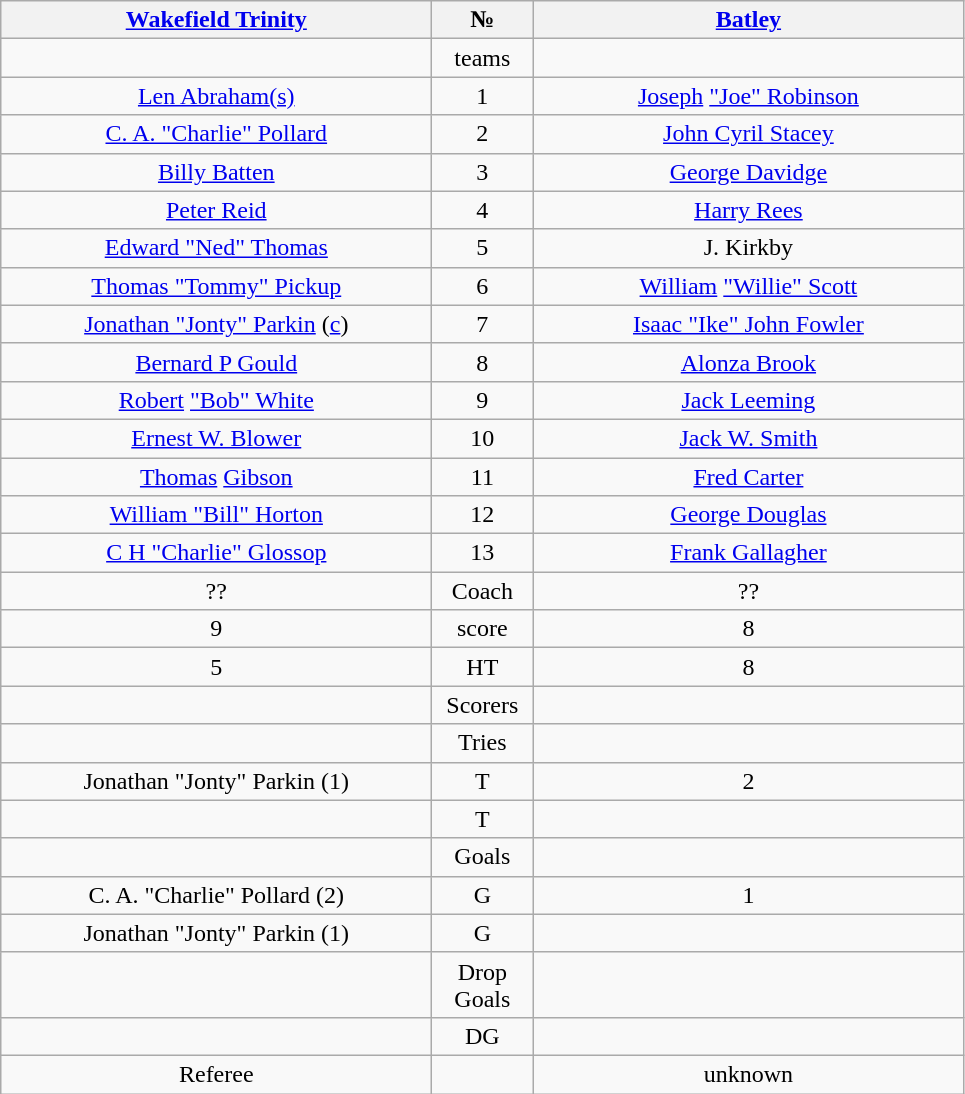<table class="wikitable" style="text-align:center;">
<tr>
<th width=280 abbr=winner><a href='#'>Wakefield Trinity</a></th>
<th width=60 abbr="Number">№</th>
<th width=280 abbr=runner-up><a href='#'>Batley</a></th>
</tr>
<tr>
<td></td>
<td>teams</td>
<td></td>
</tr>
<tr>
<td><a href='#'>Len Abraham</a><a href='#'>(s)</a></td>
<td>1</td>
<td><a href='#'>Joseph</a> <a href='#'>"Joe" Robinson</a></td>
</tr>
<tr>
<td><a href='#'>C. A. "Charlie" Pollard</a></td>
<td>2</td>
<td><a href='#'>John Cyril Stacey</a></td>
</tr>
<tr>
<td><a href='#'>Billy Batten</a></td>
<td>3</td>
<td><a href='#'>George Davidge</a></td>
</tr>
<tr>
<td><a href='#'>Peter Reid</a></td>
<td>4</td>
<td><a href='#'>Harry Rees</a></td>
</tr>
<tr>
<td><a href='#'>Edward "Ned" Thomas</a></td>
<td>5</td>
<td>J. Kirkby</td>
</tr>
<tr>
<td><a href='#'>Thomas "Tommy" Pickup</a></td>
<td>6</td>
<td><a href='#'>William</a> <a href='#'>"Willie" Scott</a></td>
</tr>
<tr>
<td><a href='#'>Jonathan "Jonty" Parkin</a> (<a href='#'>c</a>)</td>
<td>7</td>
<td><a href='#'>Isaac "Ike" John Fowler</a></td>
</tr>
<tr>
<td><a href='#'>Bernard P Gould</a></td>
<td>8</td>
<td><a href='#'>Alonza Brook</a></td>
</tr>
<tr>
<td><a href='#'>Robert</a> <a href='#'>"Bob" White</a></td>
<td>9</td>
<td><a href='#'>Jack Leeming</a></td>
</tr>
<tr>
<td><a href='#'>Ernest W. Blower</a></td>
<td>10</td>
<td><a href='#'>Jack W. Smith</a></td>
</tr>
<tr>
<td><a href='#'>Thomas</a> <a href='#'>Gibson</a></td>
<td>11</td>
<td><a href='#'>Fred Carter</a></td>
</tr>
<tr>
<td><a href='#'>William "Bill" Horton</a></td>
<td>12</td>
<td><a href='#'>George Douglas</a></td>
</tr>
<tr>
<td><a href='#'>C H "Charlie" Glossop</a></td>
<td>13</td>
<td><a href='#'>Frank Gallagher</a></td>
</tr>
<tr>
<td>??</td>
<td>Coach</td>
<td>??</td>
</tr>
<tr>
<td>9</td>
<td>score</td>
<td>8</td>
</tr>
<tr>
<td>5</td>
<td>HT</td>
<td>8</td>
</tr>
<tr>
<td></td>
<td>Scorers</td>
<td></td>
</tr>
<tr>
<td></td>
<td>Tries</td>
<td></td>
</tr>
<tr>
<td>Jonathan "Jonty" Parkin (1)</td>
<td>T</td>
<td>2</td>
</tr>
<tr>
<td></td>
<td>T</td>
<td></td>
</tr>
<tr>
<td></td>
<td>Goals</td>
<td></td>
</tr>
<tr>
<td>C. A. "Charlie" Pollard (2)</td>
<td>G</td>
<td>1</td>
</tr>
<tr>
<td>Jonathan "Jonty" Parkin (1)</td>
<td>G</td>
<td></td>
</tr>
<tr>
<td></td>
<td>Drop Goals</td>
<td></td>
</tr>
<tr>
<td></td>
<td>DG</td>
<td></td>
</tr>
<tr>
<td>Referee</td>
<td></td>
<td>unknown</td>
</tr>
</table>
